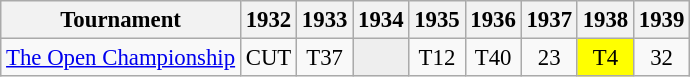<table class="wikitable" style="font-size:95%;text-align:center;">
<tr>
<th>Tournament</th>
<th>1932</th>
<th>1933</th>
<th>1934</th>
<th>1935</th>
<th>1936</th>
<th>1937</th>
<th>1938</th>
<th>1939</th>
</tr>
<tr>
<td align=left><a href='#'>The Open Championship</a></td>
<td>CUT</td>
<td>T37</td>
<td style="background:#eeeeee;"></td>
<td>T12</td>
<td>T40</td>
<td>23</td>
<td style="background:yellow;">T4</td>
<td>32</td>
</tr>
</table>
